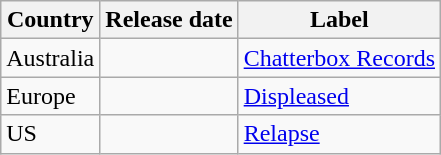<table class="wikitable">
<tr>
<th>Country</th>
<th>Release date</th>
<th>Label</th>
</tr>
<tr>
<td>Australia</td>
<td></td>
<td><a href='#'>Chatterbox Records</a></td>
</tr>
<tr>
<td>Europe</td>
<td></td>
<td><a href='#'>Displeased</a></td>
</tr>
<tr>
<td>US</td>
<td></td>
<td><a href='#'>Relapse</a></td>
</tr>
</table>
